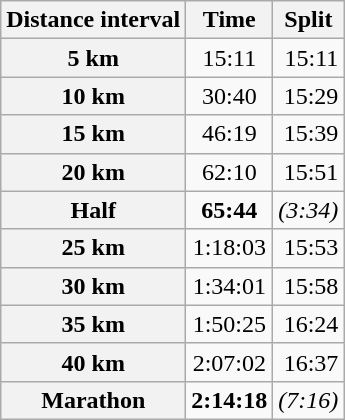<table class="wikitable mw-collapsible mw-collapsed">
<tr>
<th>Distance interval</th>
<th>Time</th>
<th>Split</th>
</tr>
<tr>
<th scope="row">5 km</th>
<td align=center>15:11</td>
<td align=right>15:11</td>
</tr>
<tr>
<th scope="row">10 km</th>
<td align=center>30:40</td>
<td align=right>15:29</td>
</tr>
<tr>
<th scope="row">15 km</th>
<td align=center>46:19</td>
<td align=right>15:39</td>
</tr>
<tr>
<th scope="row">20 km</th>
<td align=center>62:10</td>
<td align=right>15:51</td>
</tr>
<tr>
<th scope="row">Half</th>
<td align=center><strong>65:44</strong></td>
<td align=right><em>(3:34)</em></td>
</tr>
<tr>
<th scope="row">25 km</th>
<td align=center>1:18:03</td>
<td align=right>15:53</td>
</tr>
<tr>
<th scope="row">30 km</th>
<td align=center>1:34:01</td>
<td align=right>15:58</td>
</tr>
<tr>
<th scope="row">35 km</th>
<td align=center>1:50:25</td>
<td align=right>16:24</td>
</tr>
<tr>
<th scope="row">40 km</th>
<td align=center>2:07:02</td>
<td align=right>16:37</td>
</tr>
<tr>
<th scope="row">Marathon</th>
<td align=center><strong>2:14:18</strong></td>
<td align=right><em>(7:16)</em></td>
</tr>
</table>
